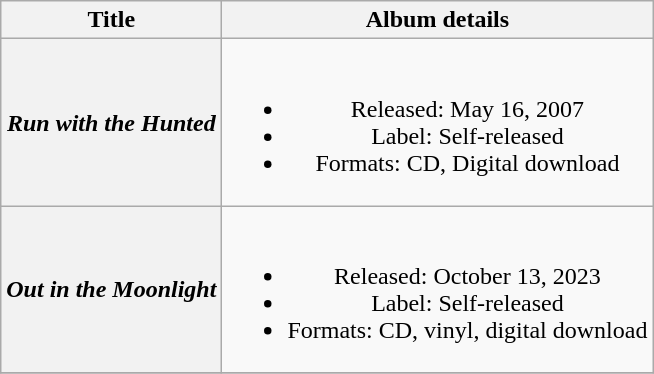<table class="wikitable plainrowheaders" style="text-align:center;">
<tr>
<th scope="col" rowspan="1">Title</th>
<th scope="col" rowspan="1">Album details</th>
</tr>
<tr>
<th scope="row"><em>Run with the Hunted</em></th>
<td><br><ul><li>Released: May 16, 2007</li><li>Label: Self-released</li><li>Formats: CD, Digital download</li></ul></td>
</tr>
<tr>
<th scope="row"><em>Out in the Moonlight</em></th>
<td><br><ul><li>Released: October 13, 2023</li><li>Label: Self-released</li><li>Formats: CD, vinyl, digital download</li></ul></td>
</tr>
<tr>
</tr>
</table>
